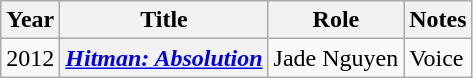<table class="wikitable sortable plainrowheaders">
<tr>
<th scope="col">Year</th>
<th scope="col">Title</th>
<th scope="col">Role</th>
<th scope="col" class="unsortable">Notes</th>
</tr>
<tr>
<td style="text-align:center;">2012</td>
<th scope="row"><em><a href='#'>Hitman: Absolution</a></em></th>
<td>Jade Nguyen</td>
<td>Voice</td>
</tr>
</table>
